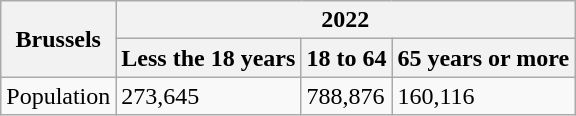<table class="wikitable">
<tr>
<th rowspan="2">Brussels</th>
<th colspan="3">2022</th>
</tr>
<tr>
<th>Less the 18 years</th>
<th>18 to 64</th>
<th>65 years or more</th>
</tr>
<tr>
<td>Population</td>
<td>273,645</td>
<td>788,876</td>
<td>160,116</td>
</tr>
</table>
